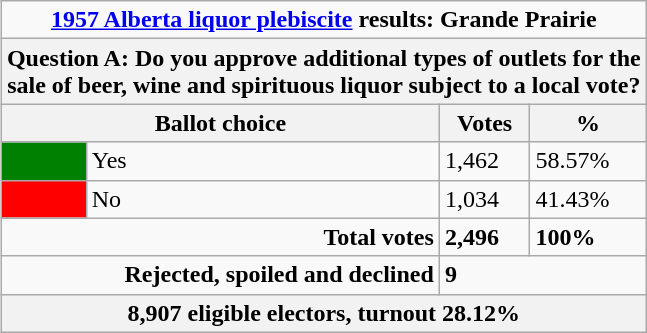<table class="wikitable" align=right>
<tr>
<td colspan=4 align=center><strong><a href='#'>1957 Alberta liquor plebiscite</a> results: Grande Prairie</strong></td>
</tr>
<tr>
<th colspan=4>Question A: Do you approve additional types of outlets for the<br> sale of beer, wine and spirituous liquor subject to a local vote?</th>
</tr>
<tr>
<th colspan=2>Ballot choice</th>
<th>Votes</th>
<th>%</th>
</tr>
<tr>
<td bgcolor=green></td>
<td>Yes</td>
<td>1,462</td>
<td>58.57%</td>
</tr>
<tr>
<td bgcolor=red></td>
<td>No</td>
<td>1,034</td>
<td>41.43%</td>
</tr>
<tr>
<td align=right colspan=2><strong>Total votes</strong></td>
<td><strong>2,496</strong></td>
<td><strong>100%</strong></td>
</tr>
<tr>
<td align=right colspan=2><strong>Rejected, spoiled and declined</strong></td>
<td colspan=2><strong>9</strong></td>
</tr>
<tr>
<th colspan=4>8,907 eligible electors, turnout 28.12%</th>
</tr>
</table>
